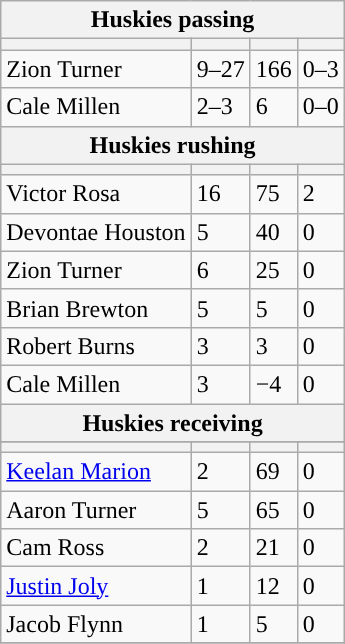<table class="wikitable plainrowheaders">
<tr>
<th colspan="6">Huskies passing</th>
</tr>
<tr>
<th scope="col"></th>
<th scope="col"></th>
<th scope="col"></th>
<th scope="col"></th>
</tr>
<tr>
<td>Zion Turner</td>
<td>9–27</td>
<td>166</td>
<td>0–3</td>
</tr>
<tr>
<td>Cale Millen</td>
<td>2–3</td>
<td>6</td>
<td>0–0</td>
</tr>
<tr>
<th colspan="6">Huskies rushing</th>
</tr>
<tr>
<th scope="col"></th>
<th scope="col"></th>
<th scope="col"></th>
<th scope="col"></th>
</tr>
<tr>
<td>Victor Rosa</td>
<td>16</td>
<td>75</td>
<td>2</td>
</tr>
<tr>
<td>Devontae Houston</td>
<td>5</td>
<td>40</td>
<td>0</td>
</tr>
<tr>
<td>Zion Turner</td>
<td>6</td>
<td>25</td>
<td>0</td>
</tr>
<tr>
<td>Brian Brewton</td>
<td>5</td>
<td>5</td>
<td>0</td>
</tr>
<tr>
<td>Robert Burns</td>
<td>3</td>
<td>3</td>
<td>0</td>
</tr>
<tr>
<td>Cale Millen</td>
<td>3</td>
<td>−4</td>
<td>0</td>
</tr>
<tr>
<th colspan="6">Huskies receiving</th>
</tr>
<tr>
</tr>
<tr>
<th scope="col"></th>
<th scope="col"></th>
<th scope="col"></th>
<th scope="col"></th>
</tr>
<tr>
<td><a href='#'>Keelan Marion</a></td>
<td>2</td>
<td>69</td>
<td>0</td>
</tr>
<tr>
<td>Aaron Turner</td>
<td>5</td>
<td>65</td>
<td>0</td>
</tr>
<tr>
<td>Cam Ross</td>
<td>2</td>
<td>21</td>
<td>0</td>
</tr>
<tr>
<td><a href='#'>Justin Joly</a></td>
<td>1</td>
<td>12</td>
<td>0</td>
</tr>
<tr>
<td>Jacob Flynn</td>
<td>1</td>
<td>5</td>
<td>0</td>
</tr>
<tr>
</tr>
</table>
